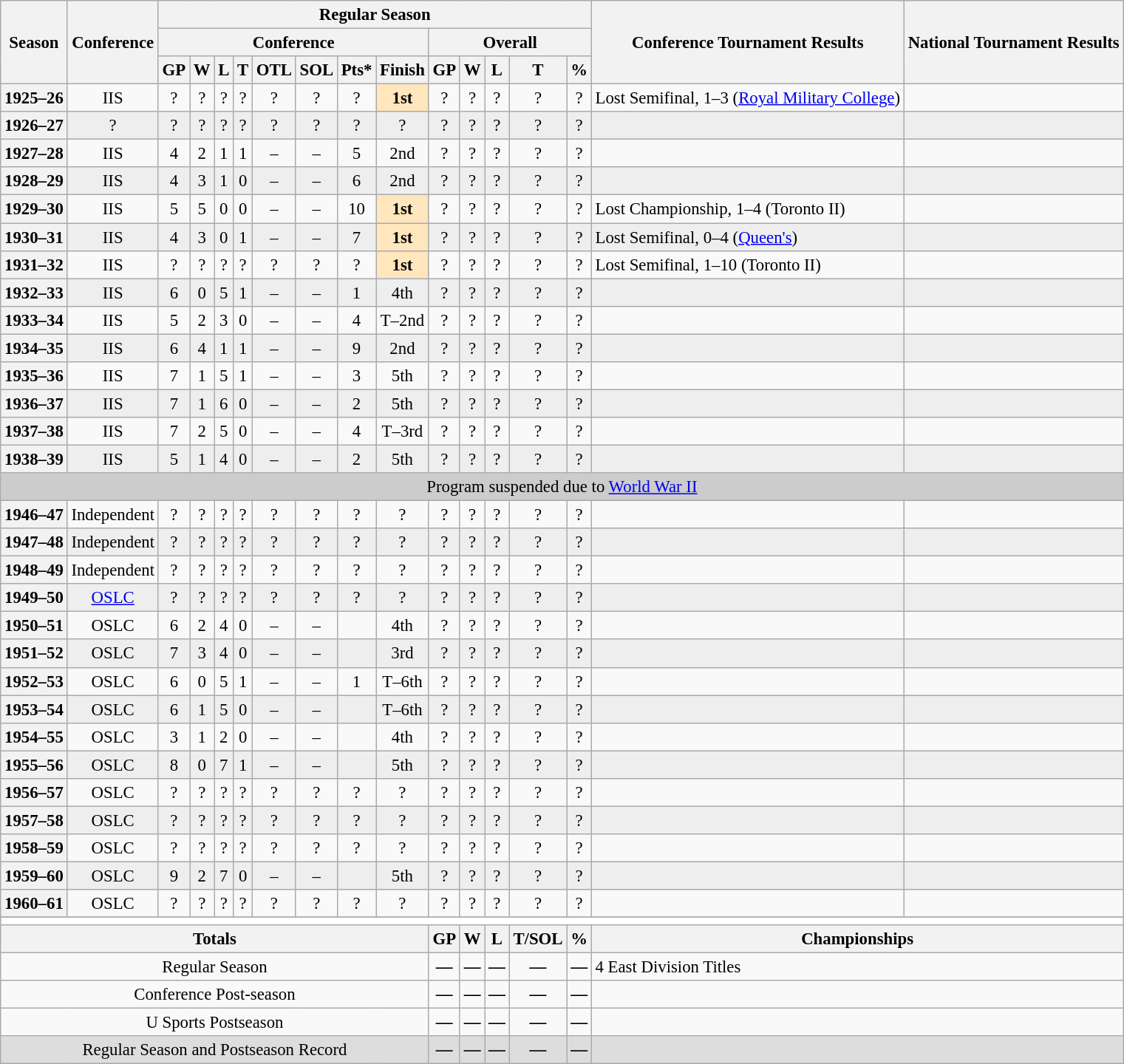<table class="wikitable" style="text-align: center; font-size: 95%">
<tr>
<th rowspan="3">Season</th>
<th rowspan="3">Conference</th>
<th colspan="13">Regular Season</th>
<th rowspan="3">Conference Tournament Results</th>
<th rowspan="3">National Tournament Results</th>
</tr>
<tr>
<th colspan="8">Conference</th>
<th colspan="5">Overall</th>
</tr>
<tr>
<th>GP</th>
<th>W</th>
<th>L</th>
<th>T</th>
<th>OTL</th>
<th>SOL</th>
<th>Pts*</th>
<th>Finish</th>
<th>GP</th>
<th>W</th>
<th>L</th>
<th>T</th>
<th>%</th>
</tr>
<tr>
<th>1925–26</th>
<td>IIS</td>
<td>?</td>
<td>?</td>
<td>?</td>
<td>?</td>
<td>?</td>
<td>?</td>
<td>?</td>
<td style="background: #FFE6BD;"><strong>1st</strong></td>
<td>?</td>
<td>?</td>
<td>?</td>
<td>?</td>
<td>?</td>
<td align="left">Lost Semifinal, 1–3 (<a href='#'>Royal Military College</a>)</td>
<td align="left"></td>
</tr>
<tr bgcolor=eeeeee>
<th>1926–27</th>
<td>?</td>
<td>?</td>
<td>?</td>
<td>?</td>
<td>?</td>
<td>?</td>
<td>?</td>
<td>?</td>
<td>?</td>
<td>?</td>
<td>?</td>
<td>?</td>
<td>?</td>
<td>?</td>
<td align="left"></td>
<td align="left"></td>
</tr>
<tr>
<th>1927–28</th>
<td>IIS</td>
<td>4</td>
<td>2</td>
<td>1</td>
<td>1</td>
<td>–</td>
<td>–</td>
<td>5</td>
<td>2nd</td>
<td>?</td>
<td>?</td>
<td>?</td>
<td>?</td>
<td>?</td>
<td align="left"></td>
<td align="left"></td>
</tr>
<tr bgcolor=eeeeee>
<th>1928–29</th>
<td>IIS</td>
<td>4</td>
<td>3</td>
<td>1</td>
<td>0</td>
<td>–</td>
<td>–</td>
<td>6</td>
<td>2nd</td>
<td>?</td>
<td>?</td>
<td>?</td>
<td>?</td>
<td>?</td>
<td align="left"></td>
<td align="left"></td>
</tr>
<tr>
<th>1929–30</th>
<td>IIS</td>
<td>5</td>
<td>5</td>
<td>0</td>
<td>0</td>
<td>–</td>
<td>–</td>
<td>10</td>
<td style="background: #FFE6BD;"><strong>1st</strong></td>
<td>?</td>
<td>?</td>
<td>?</td>
<td>?</td>
<td>?</td>
<td align="left">Lost Championship, 1–4 (Toronto II)</td>
<td align="left"></td>
</tr>
<tr bgcolor=eeeeee>
<th>1930–31</th>
<td>IIS</td>
<td>4</td>
<td>3</td>
<td>0</td>
<td>1</td>
<td>–</td>
<td>–</td>
<td>7</td>
<td style="background: #FFE6BD;"><strong>1st</strong></td>
<td>?</td>
<td>?</td>
<td>?</td>
<td>?</td>
<td>?</td>
<td align="left">Lost Semifinal, 0–4 (<a href='#'>Queen's</a>)</td>
<td align="left"></td>
</tr>
<tr>
<th>1931–32</th>
<td>IIS</td>
<td>?</td>
<td>?</td>
<td>?</td>
<td>?</td>
<td>?</td>
<td>?</td>
<td>?</td>
<td style="background: #FFE6BD;"><strong>1st</strong></td>
<td>?</td>
<td>?</td>
<td>?</td>
<td>?</td>
<td>?</td>
<td align="left">Lost Semifinal, 1–10 (Toronto II)</td>
<td align="left"></td>
</tr>
<tr bgcolor=eeeeee>
<th>1932–33</th>
<td>IIS</td>
<td>6</td>
<td>0</td>
<td>5</td>
<td>1</td>
<td>–</td>
<td>–</td>
<td>1</td>
<td>4th</td>
<td>?</td>
<td>?</td>
<td>?</td>
<td>?</td>
<td>?</td>
<td align="left"></td>
<td align="left"></td>
</tr>
<tr>
<th>1933–34</th>
<td>IIS</td>
<td>5</td>
<td>2</td>
<td>3</td>
<td>0</td>
<td>–</td>
<td>–</td>
<td>4</td>
<td>T–2nd</td>
<td>?</td>
<td>?</td>
<td>?</td>
<td>?</td>
<td>?</td>
<td align="left"></td>
<td align="left"></td>
</tr>
<tr bgcolor=eeeeee>
<th>1934–35</th>
<td>IIS</td>
<td>6</td>
<td>4</td>
<td>1</td>
<td>1</td>
<td>–</td>
<td>–</td>
<td>9</td>
<td>2nd</td>
<td>?</td>
<td>?</td>
<td>?</td>
<td>?</td>
<td>?</td>
<td align="left"></td>
<td align="left"></td>
</tr>
<tr>
<th>1935–36</th>
<td>IIS</td>
<td>7</td>
<td>1</td>
<td>5</td>
<td>1</td>
<td>–</td>
<td>–</td>
<td>3</td>
<td>5th</td>
<td>?</td>
<td>?</td>
<td>?</td>
<td>?</td>
<td>?</td>
<td align="left"></td>
<td align="left"></td>
</tr>
<tr bgcolor=eeeeee>
<th>1936–37</th>
<td>IIS</td>
<td>7</td>
<td>1</td>
<td>6</td>
<td>0</td>
<td>–</td>
<td>–</td>
<td>2</td>
<td>5th</td>
<td>?</td>
<td>?</td>
<td>?</td>
<td>?</td>
<td>?</td>
<td align="left"></td>
<td align="left"></td>
</tr>
<tr>
<th>1937–38</th>
<td>IIS</td>
<td>7</td>
<td>2</td>
<td>5</td>
<td>0</td>
<td>–</td>
<td>–</td>
<td>4</td>
<td>T–3rd</td>
<td>?</td>
<td>?</td>
<td>?</td>
<td>?</td>
<td>?</td>
<td align="left"></td>
<td align="left"></td>
</tr>
<tr bgcolor=eeeeee>
<th>1938–39</th>
<td>IIS</td>
<td>5</td>
<td>1</td>
<td>4</td>
<td>0</td>
<td>–</td>
<td>–</td>
<td>2</td>
<td>5th</td>
<td>?</td>
<td>?</td>
<td>?</td>
<td>?</td>
<td>?</td>
<td align="left"></td>
<td align="left"></td>
</tr>
<tr>
<td bgcolor=cccccc colspan="18">Program suspended due to <a href='#'>World War II</a></td>
</tr>
<tr>
<th>1946–47</th>
<td>Independent</td>
<td>?</td>
<td>?</td>
<td>?</td>
<td>?</td>
<td>?</td>
<td>?</td>
<td>?</td>
<td>?</td>
<td>?</td>
<td>?</td>
<td>?</td>
<td>?</td>
<td>?</td>
<td align="left"></td>
<td align="left"></td>
</tr>
<tr bgcolor=eeeeee>
<th>1947–48</th>
<td>Independent</td>
<td>?</td>
<td>?</td>
<td>?</td>
<td>?</td>
<td>?</td>
<td>?</td>
<td>?</td>
<td>?</td>
<td>?</td>
<td>?</td>
<td>?</td>
<td>?</td>
<td>?</td>
<td align="left"></td>
<td align="left"></td>
</tr>
<tr>
<th>1948–49</th>
<td>Independent</td>
<td>?</td>
<td>?</td>
<td>?</td>
<td>?</td>
<td>?</td>
<td>?</td>
<td>?</td>
<td>?</td>
<td>?</td>
<td>?</td>
<td>?</td>
<td>?</td>
<td>?</td>
<td align="left"></td>
<td align="left"></td>
</tr>
<tr bgcolor=eeeeee>
<th>1949–50</th>
<td><a href='#'>OSLC</a></td>
<td>?</td>
<td>?</td>
<td>?</td>
<td>?</td>
<td>?</td>
<td>?</td>
<td>?</td>
<td>?</td>
<td>?</td>
<td>?</td>
<td>?</td>
<td>?</td>
<td>?</td>
<td align="left"></td>
<td align="left"></td>
</tr>
<tr>
<th>1950–51</th>
<td>OSLC</td>
<td>6</td>
<td>2</td>
<td>4</td>
<td>0</td>
<td>–</td>
<td>–</td>
<td></td>
<td>4th</td>
<td>?</td>
<td>?</td>
<td>?</td>
<td>?</td>
<td>?</td>
<td align="left"></td>
<td align="left"></td>
</tr>
<tr bgcolor=eeeeee>
<th>1951–52</th>
<td>OSLC</td>
<td>7</td>
<td>3</td>
<td>4</td>
<td>0</td>
<td>–</td>
<td>–</td>
<td></td>
<td>3rd</td>
<td>?</td>
<td>?</td>
<td>?</td>
<td>?</td>
<td>?</td>
<td align="left"></td>
<td align="left"></td>
</tr>
<tr>
<th>1952–53</th>
<td>OSLC</td>
<td>6</td>
<td>0</td>
<td>5</td>
<td>1</td>
<td>–</td>
<td>–</td>
<td>1</td>
<td>T–6th</td>
<td>?</td>
<td>?</td>
<td>?</td>
<td>?</td>
<td>?</td>
<td align="left"></td>
<td align="left"></td>
</tr>
<tr bgcolor=eeeeee>
<th>1953–54</th>
<td>OSLC</td>
<td>6</td>
<td>1</td>
<td>5</td>
<td>0</td>
<td>–</td>
<td>–</td>
<td></td>
<td>T–6th</td>
<td>?</td>
<td>?</td>
<td>?</td>
<td>?</td>
<td>?</td>
<td align="left"></td>
<td align="left"></td>
</tr>
<tr>
<th>1954–55</th>
<td>OSLC</td>
<td>3</td>
<td>1</td>
<td>2</td>
<td>0</td>
<td>–</td>
<td>–</td>
<td></td>
<td>4th</td>
<td>?</td>
<td>?</td>
<td>?</td>
<td>?</td>
<td>?</td>
<td align="left"></td>
<td align="left"></td>
</tr>
<tr bgcolor=eeeeee>
<th>1955–56</th>
<td>OSLC</td>
<td>8</td>
<td>0</td>
<td>7</td>
<td>1</td>
<td>–</td>
<td>–</td>
<td></td>
<td>5th</td>
<td>?</td>
<td>?</td>
<td>?</td>
<td>?</td>
<td>?</td>
<td align="left"></td>
<td align="left"></td>
</tr>
<tr>
<th>1956–57</th>
<td>OSLC</td>
<td>?</td>
<td>?</td>
<td>?</td>
<td>?</td>
<td>?</td>
<td>?</td>
<td>?</td>
<td>?</td>
<td>?</td>
<td>?</td>
<td>?</td>
<td>?</td>
<td>?</td>
<td align="left"></td>
<td align="left"></td>
</tr>
<tr bgcolor=eeeeee>
<th>1957–58</th>
<td>OSLC</td>
<td>?</td>
<td>?</td>
<td>?</td>
<td>?</td>
<td>?</td>
<td>?</td>
<td>?</td>
<td>?</td>
<td>?</td>
<td>?</td>
<td>?</td>
<td>?</td>
<td>?</td>
<td align="left"></td>
<td align="left"></td>
</tr>
<tr>
<th>1958–59</th>
<td>OSLC</td>
<td>?</td>
<td>?</td>
<td>?</td>
<td>?</td>
<td>?</td>
<td>?</td>
<td>?</td>
<td>?</td>
<td>?</td>
<td>?</td>
<td>?</td>
<td>?</td>
<td>?</td>
<td align="left"></td>
<td align="left"></td>
</tr>
<tr bgcolor=eeeeee>
<th>1959–60</th>
<td>OSLC</td>
<td>9</td>
<td>2</td>
<td>7</td>
<td>0</td>
<td>–</td>
<td>–</td>
<td></td>
<td>5th</td>
<td>?</td>
<td>?</td>
<td>?</td>
<td>?</td>
<td>?</td>
<td align="left"></td>
<td align="left"></td>
</tr>
<tr>
<th>1960–61</th>
<td>OSLC</td>
<td>?</td>
<td>?</td>
<td>?</td>
<td>?</td>
<td>?</td>
<td>?</td>
<td>?</td>
<td>?</td>
<td>?</td>
<td>?</td>
<td>?</td>
<td>?</td>
<td>?</td>
<td align="left"></td>
<td align="left"></td>
</tr>
<tr>
</tr>
<tr ->
</tr>
<tr>
<td colspan="17" style="background:#fff;"></td>
</tr>
<tr>
<th colspan="10">Totals</th>
<th>GP</th>
<th>W</th>
<th>L</th>
<th>T/SOL</th>
<th>%</th>
<th colspan="2">Championships</th>
</tr>
<tr>
<td colspan="10">Regular Season</td>
<td><strong>—</strong></td>
<td><strong>—</strong></td>
<td><strong>—</strong></td>
<td><strong>—</strong></td>
<td><strong>—</strong></td>
<td colspan="2" align="left">4 East Division Titles</td>
</tr>
<tr>
<td colspan="10">Conference Post-season</td>
<td><strong>—</strong></td>
<td><strong>—</strong></td>
<td><strong>—</strong></td>
<td><strong>—</strong></td>
<td><strong>—</strong></td>
<td colspan="2" align="left"></td>
</tr>
<tr>
<td colspan="10">U Sports Postseason</td>
<td><strong>—</strong></td>
<td><strong>—</strong></td>
<td><strong>—</strong></td>
<td><strong>—</strong></td>
<td><strong>—</strong></td>
<td colspan="2" align="left"></td>
</tr>
<tr bgcolor=dddddd>
<td colspan="10">Regular Season and Postseason Record</td>
<td><strong>—</strong></td>
<td><strong>—</strong></td>
<td><strong>—</strong></td>
<td><strong>—</strong></td>
<td><strong>—</strong></td>
<td colspan="2" align="left"></td>
</tr>
</table>
